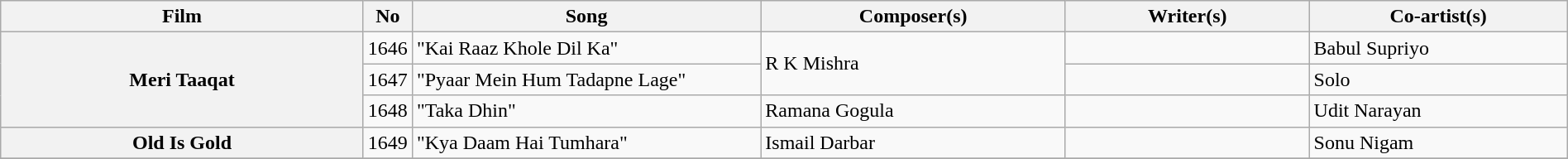<table class="wikitable plainrowheaders" style="width:100%; textcolor:#000">
<tr>
<th scope="col" style="width:24%;">Film</th>
<th>No</th>
<th scope="col" style="width:23%;">Song</th>
<th scope="col" style="width:20%;">Composer(s)</th>
<th scope="col" style="width:16%;">Writer(s)</th>
<th scope="col" style="width:18%;">Co-artist(s)</th>
</tr>
<tr>
<th rowspan=3>Meri Taaqat</th>
<td>1646</td>
<td>"Kai Raaz Khole Dil Ka"</td>
<td rowspan=2>R K Mishra</td>
<td></td>
<td>Babul Supriyo</td>
</tr>
<tr>
<td>1647</td>
<td>"Pyaar Mein Hum Tadapne Lage"</td>
<td></td>
<td>Solo</td>
</tr>
<tr>
<td>1648</td>
<td>"Taka Dhin"</td>
<td>Ramana Gogula</td>
<td></td>
<td>Udit Narayan</td>
</tr>
<tr>
<th>Old Is Gold</th>
<td>1649</td>
<td>"Kya Daam Hai Tumhara"</td>
<td>Ismail Darbar</td>
<td></td>
<td>Sonu Nigam</td>
</tr>
<tr>
</tr>
</table>
